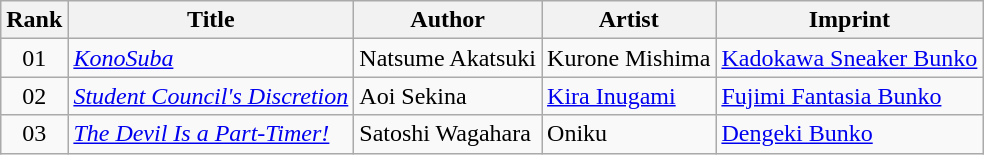<table class="wikitable">
<tr>
<th>Rank</th>
<th>Title</th>
<th>Author</th>
<th>Artist</th>
<th>Imprint</th>
</tr>
<tr>
<td align="center">01</td>
<td><em><a href='#'>KonoSuba</a></em></td>
<td>Natsume Akatsuki</td>
<td>Kurone Mishima</td>
<td><a href='#'>Kadokawa Sneaker Bunko</a></td>
</tr>
<tr>
<td align="center">02</td>
<td><em><a href='#'>Student Council's Discretion</a></em></td>
<td>Aoi Sekina</td>
<td><a href='#'>Kira Inugami</a></td>
<td><a href='#'>Fujimi Fantasia Bunko</a></td>
</tr>
<tr>
<td align="center">03</td>
<td><em><a href='#'>The Devil Is a Part-Timer!</a></em></td>
<td>Satoshi Wagahara</td>
<td>Oniku</td>
<td><a href='#'>Dengeki Bunko</a></td>
</tr>
</table>
